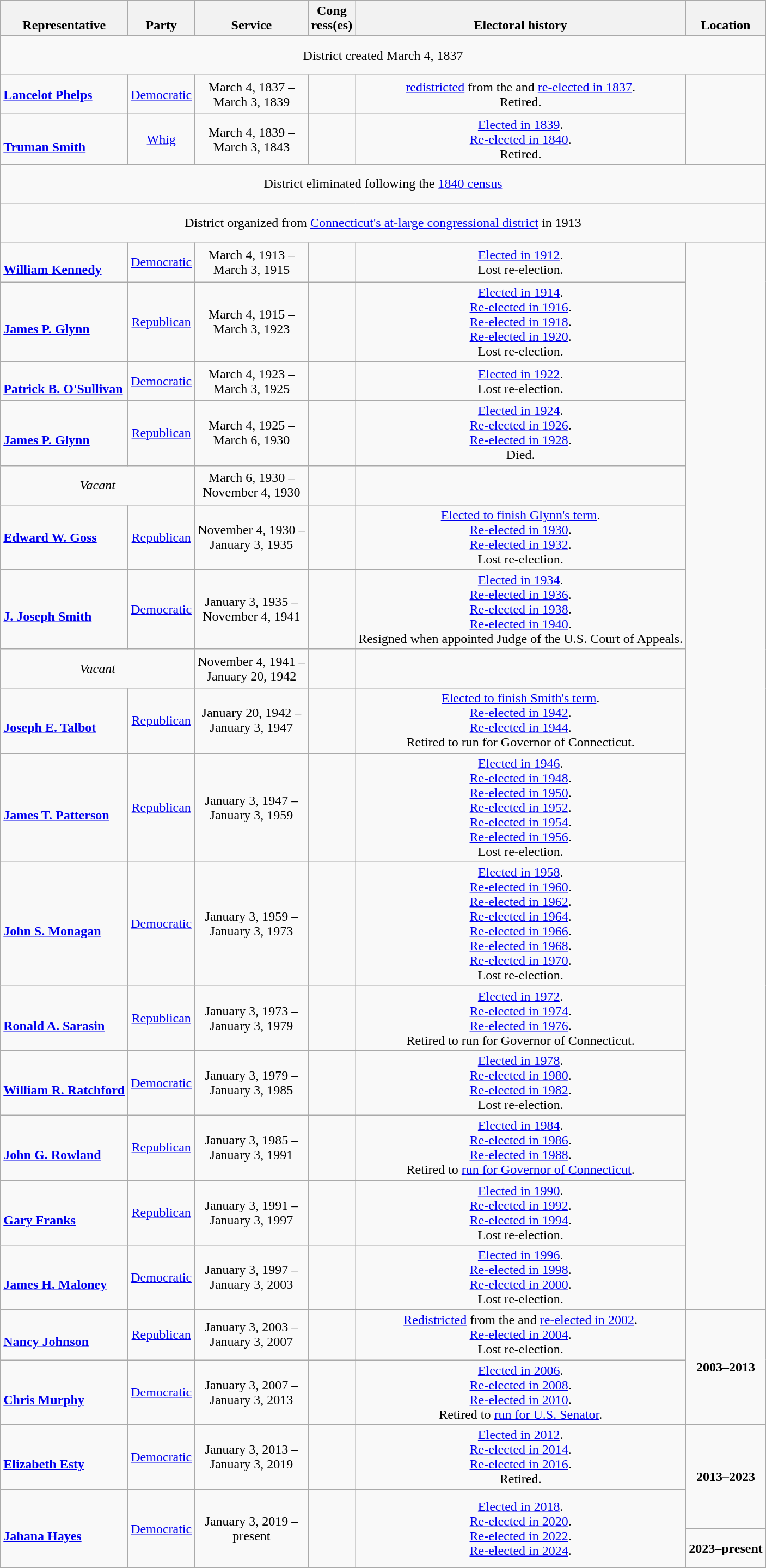<table class=wikitable style="text-align:center">
<tr valign=bottom>
<th>Representative</th>
<th>Party</th>
<th>Service</th>
<th>Cong<br>ress(es)</th>
<th>Electoral history</th>
<th>Location</th>
</tr>
<tr style="height:3em">
<td colspan=6>District created March 4, 1837</td>
</tr>
<tr style="height:3em">
<td align=left><strong><a href='#'>Lancelot Phelps</a></strong><br></td>
<td><a href='#'>Democratic</a></td>
<td nowrap>March 4, 1837 –<br>March 3, 1839</td>
<td></td>
<td><a href='#'>redistricted</a> from the  and <a href='#'>re-elected in 1837</a>.<br>Retired.</td>
<td rowspan=2></td>
</tr>
<tr style="height:3em">
<td align=left><br><strong><a href='#'>Truman Smith</a></strong><br></td>
<td><a href='#'>Whig</a></td>
<td nowrap>March 4, 1839 –<br>March 3, 1843</td>
<td></td>
<td><a href='#'>Elected in 1839</a>.<br><a href='#'>Re-elected in 1840</a>.<br>Retired.</td>
</tr>
<tr style="height:3em">
<td colspan=6>District eliminated following the <a href='#'>1840 census</a></td>
</tr>
<tr style="height:3em">
<td colspan=6>District organized from <a href='#'>Connecticut's at-large congressional district</a> in 1913</td>
</tr>
<tr style="height:3em">
<td align=left><br><strong><a href='#'>William Kennedy</a></strong><br></td>
<td><a href='#'>Democratic</a></td>
<td nowrap>March 4, 1913 –<br>March 3, 1915</td>
<td></td>
<td><a href='#'>Elected in 1912</a>.<br>Lost re-election.</td>
<td rowspan=16></td>
</tr>
<tr style="height:3em">
<td align=left><br><strong><a href='#'>James P. Glynn</a></strong><br></td>
<td><a href='#'>Republican</a></td>
<td nowrap>March 4, 1915 –<br>March 3, 1923</td>
<td></td>
<td><a href='#'>Elected in 1914</a>.<br><a href='#'>Re-elected in 1916</a>.<br><a href='#'>Re-elected in 1918</a>.<br><a href='#'>Re-elected in 1920</a>.<br>Lost re-election.</td>
</tr>
<tr style="height:3em">
<td align=left><br><strong><a href='#'>Patrick B. O'Sullivan</a></strong><br></td>
<td><a href='#'>Democratic</a></td>
<td nowrap>March 4, 1923 –<br>March 3, 1925</td>
<td></td>
<td><a href='#'>Elected in 1922</a>.<br>Lost re-election.</td>
</tr>
<tr style="height:3em">
<td align=left><br><strong><a href='#'>James P. Glynn</a></strong><br></td>
<td><a href='#'>Republican</a></td>
<td nowrap>March 4, 1925 –<br>March 6, 1930</td>
<td></td>
<td><a href='#'>Elected in 1924</a>.<br><a href='#'>Re-elected in 1926</a>.<br><a href='#'>Re-elected in 1928</a>.<br>Died.</td>
</tr>
<tr style="height:3em">
<td colspan=2><em>Vacant</em></td>
<td nowrap>March 6, 1930 –<br>November 4, 1930</td>
<td></td>
<td></td>
</tr>
<tr style="height:3em">
<td align=left><strong><a href='#'>Edward W. Goss</a></strong><br></td>
<td><a href='#'>Republican</a></td>
<td nowrap>November 4, 1930 –<br>January 3, 1935</td>
<td></td>
<td><a href='#'>Elected to finish Glynn's term</a>.<br><a href='#'>Re-elected in 1930</a>.<br><a href='#'>Re-elected in 1932</a>.<br>Lost re-election.</td>
</tr>
<tr style="height:3em">
<td align=left><br><strong><a href='#'>J. Joseph Smith</a></strong><br></td>
<td><a href='#'>Democratic</a></td>
<td nowrap>January 3, 1935 –<br>November 4, 1941</td>
<td></td>
<td><a href='#'>Elected in 1934</a>.<br><a href='#'>Re-elected in 1936</a>.<br><a href='#'>Re-elected in 1938</a>.<br><a href='#'>Re-elected in 1940</a>.<br>Resigned when appointed Judge of the U.S. Court of Appeals.</td>
</tr>
<tr style="height:3em">
<td colspan=2><em>Vacant</em></td>
<td nowrap>November 4, 1941 –<br>January 20, 1942</td>
<td></td>
</tr>
<tr style="height:3em">
<td align=left><br><strong><a href='#'>Joseph E. Talbot</a></strong><br></td>
<td><a href='#'>Republican</a></td>
<td nowrap>January 20, 1942 –<br>January 3, 1947</td>
<td></td>
<td><a href='#'>Elected to finish Smith's term</a>.<br><a href='#'>Re-elected in 1942</a>.<br><a href='#'>Re-elected in 1944</a>.<br>Retired to run for Governor of Connecticut.</td>
</tr>
<tr style="height:3em">
<td align=left><br><strong><a href='#'>James T. Patterson</a></strong><br></td>
<td><a href='#'>Republican</a></td>
<td nowrap>January 3, 1947 –<br>January 3, 1959</td>
<td></td>
<td><a href='#'>Elected in 1946</a>.<br><a href='#'>Re-elected in 1948</a>.<br><a href='#'>Re-elected in 1950</a>.<br><a href='#'>Re-elected in 1952</a>.<br><a href='#'>Re-elected in 1954</a>.<br><a href='#'>Re-elected in 1956</a>.<br>Lost re-election.</td>
</tr>
<tr style="height:3em">
<td align=left><br><strong><a href='#'>John S. Monagan</a></strong><br></td>
<td><a href='#'>Democratic</a></td>
<td nowrap>January 3, 1959 –<br>January 3, 1973</td>
<td></td>
<td><a href='#'>Elected in 1958</a>.<br><a href='#'>Re-elected in 1960</a>.<br><a href='#'>Re-elected in 1962</a>.<br><a href='#'>Re-elected in 1964</a>.<br><a href='#'>Re-elected in 1966</a>.<br><a href='#'>Re-elected in 1968</a>.<br><a href='#'>Re-elected in 1970</a>.<br>Lost re-election.</td>
</tr>
<tr style="height:3em">
<td align=left><br><strong><a href='#'>Ronald A. Sarasin</a></strong><br></td>
<td><a href='#'>Republican</a></td>
<td nowrap>January 3, 1973 –<br>January 3, 1979</td>
<td></td>
<td><a href='#'>Elected in 1972</a>.<br><a href='#'>Re-elected in 1974</a>.<br><a href='#'>Re-elected in 1976</a>.<br>Retired to run for Governor of Connecticut.</td>
</tr>
<tr style="height:3em">
<td align=left><br><strong><a href='#'>William R. Ratchford</a></strong><br></td>
<td><a href='#'>Democratic</a></td>
<td nowrap>January 3, 1979 –<br>January 3, 1985</td>
<td></td>
<td><a href='#'>Elected in 1978</a>.<br><a href='#'>Re-elected in 1980</a>.<br><a href='#'>Re-elected in 1982</a>.<br>Lost re-election.</td>
</tr>
<tr style="height:3em">
<td align=left><br><strong><a href='#'>John G. Rowland</a></strong><br></td>
<td><a href='#'>Republican</a></td>
<td nowrap>January 3, 1985 –<br>January 3, 1991</td>
<td></td>
<td><a href='#'>Elected in 1984</a>.<br><a href='#'>Re-elected in 1986</a>.<br><a href='#'>Re-elected in 1988</a>.<br>Retired to <a href='#'>run for Governor of Connecticut</a>.</td>
</tr>
<tr style="height:3em">
<td align=left><br><strong><a href='#'>Gary Franks</a></strong><br></td>
<td><a href='#'>Republican</a></td>
<td nowrap>January 3, 1991 –<br>January 3, 1997</td>
<td></td>
<td><a href='#'>Elected in 1990</a>.<br><a href='#'>Re-elected in 1992</a>.<br><a href='#'>Re-elected in 1994</a>.<br>Lost re-election.</td>
</tr>
<tr style="height:3em">
<td align=left><br><strong><a href='#'>James H. Maloney</a></strong><br></td>
<td><a href='#'>Democratic</a></td>
<td nowrap>January 3, 1997 –<br>January 3, 2003</td>
<td></td>
<td><a href='#'>Elected in 1996</a>.<br><a href='#'>Re-elected in 1998</a>.<br><a href='#'>Re-elected in 2000</a>.<br>Lost re-election.</td>
</tr>
<tr style="height:3em">
<td align=left><br><strong><a href='#'>Nancy Johnson</a></strong><br></td>
<td><a href='#'>Republican</a></td>
<td nowrap>January 3, 2003 –<br>January 3, 2007</td>
<td></td>
<td><a href='#'>Redistricted</a> from the  and <a href='#'>re-elected in 2002</a>.<br><a href='#'>Re-elected in 2004</a>.<br>Lost re-election.</td>
<td rowspan=2><strong>2003–2013</strong></td>
</tr>
<tr style="height:3em">
<td align=left><br><strong><a href='#'>Chris Murphy</a></strong><br></td>
<td><a href='#'>Democratic</a></td>
<td nowrap>January 3, 2007 –<br>January 3, 2013</td>
<td></td>
<td><a href='#'>Elected in 2006</a>.<br><a href='#'>Re-elected in 2008</a>.<br><a href='#'>Re-elected in 2010</a>.<br>Retired to <a href='#'>run for U.S. Senator</a>.</td>
</tr>
<tr style="height:3em">
<td align=left><br><strong><a href='#'>Elizabeth Esty</a></strong><br></td>
<td><a href='#'>Democratic</a></td>
<td nowrap>January 3, 2013 –<br>January 3, 2019</td>
<td></td>
<td><a href='#'>Elected in 2012</a>.<br><a href='#'>Re-elected in 2014</a>.<br><a href='#'>Re-elected in 2016</a>.<br>Retired.</td>
<td rowspan=2><strong>2013–2023</strong></td>
</tr>
<tr style="height:3em">
<td rowspan=2 align=left><br><strong><a href='#'>Jahana Hayes</a></strong><br></td>
<td rowspan=2 ><a href='#'>Democratic</a></td>
<td rowspan=2 nowrap>January 3, 2019 –<br>present</td>
<td rowspan=2></td>
<td rowspan=2><a href='#'>Elected in 2018</a>.<br><a href='#'>Re-elected in 2020</a>.<br><a href='#'>Re-elected in 2022</a>.<br><a href='#'>Re-elected in 2024</a>.</td>
</tr>
<tr style="height:3em">
<td><strong>2023–present</strong></td>
</tr>
</table>
